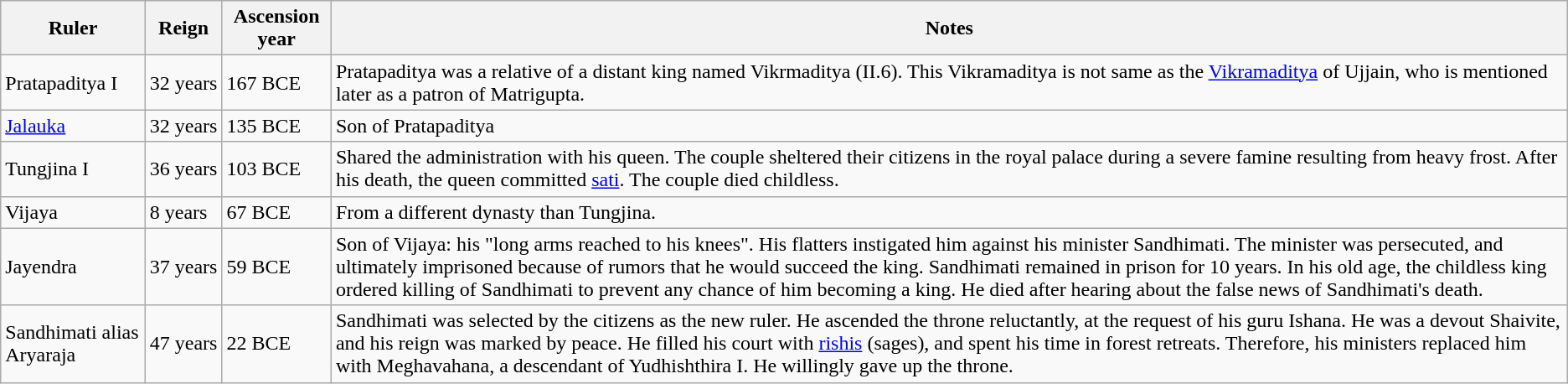<table class="wikitable">
<tr>
<th>Ruler</th>
<th>Reign</th>
<th>Ascension year</th>
<th>Notes</th>
</tr>
<tr>
<td>Pratapaditya I</td>
<td>32 years</td>
<td>167 BCE</td>
<td>Pratapaditya was a relative of a distant king named Vikrmaditya (II.6). This Vikramaditya is not same as the <a href='#'>Vikramaditya</a> of Ujjain, who is mentioned later as a patron of Matrigupta.</td>
</tr>
<tr>
<td><a href='#'>Jalauka</a></td>
<td>32 years</td>
<td>135 BCE</td>
<td>Son of Pratapaditya</td>
</tr>
<tr>
<td>Tungjina I</td>
<td>36 years</td>
<td>103 BCE</td>
<td>Shared the administration with his queen. The couple sheltered their citizens in the royal palace during a severe famine resulting from heavy frost. After his death, the queen committed <a href='#'>sati</a>. The couple died childless.</td>
</tr>
<tr>
<td>Vijaya</td>
<td>8 years</td>
<td>67 BCE</td>
<td>From a different dynasty than Tungjina.</td>
</tr>
<tr>
<td>Jayendra</td>
<td>37 years</td>
<td>59 BCE</td>
<td>Son of Vijaya: his "long arms reached to his knees". His flatters instigated him against his minister Sandhimati. The minister was persecuted, and ultimately imprisoned because of rumors that he would succeed the king. Sandhimati remained in prison for 10 years. In his old age, the childless king  ordered killing of Sandhimati to prevent any chance of him becoming a king. He died after hearing about the false news of Sandhimati's death.</td>
</tr>
<tr>
<td>Sandhimati alias Aryaraja</td>
<td>47 years</td>
<td>22 BCE</td>
<td>Sandhimati was selected by the citizens as the new ruler. He ascended the throne reluctantly, at the request of his guru Ishana. He was a devout Shaivite, and his reign was marked by peace. He filled his court with <a href='#'>rishis</a> (sages), and spent his time in forest retreats. Therefore, his ministers replaced him with Meghavahana, a descendant of Yudhishthira I. He willingly gave up the throne.</td>
</tr>
</table>
